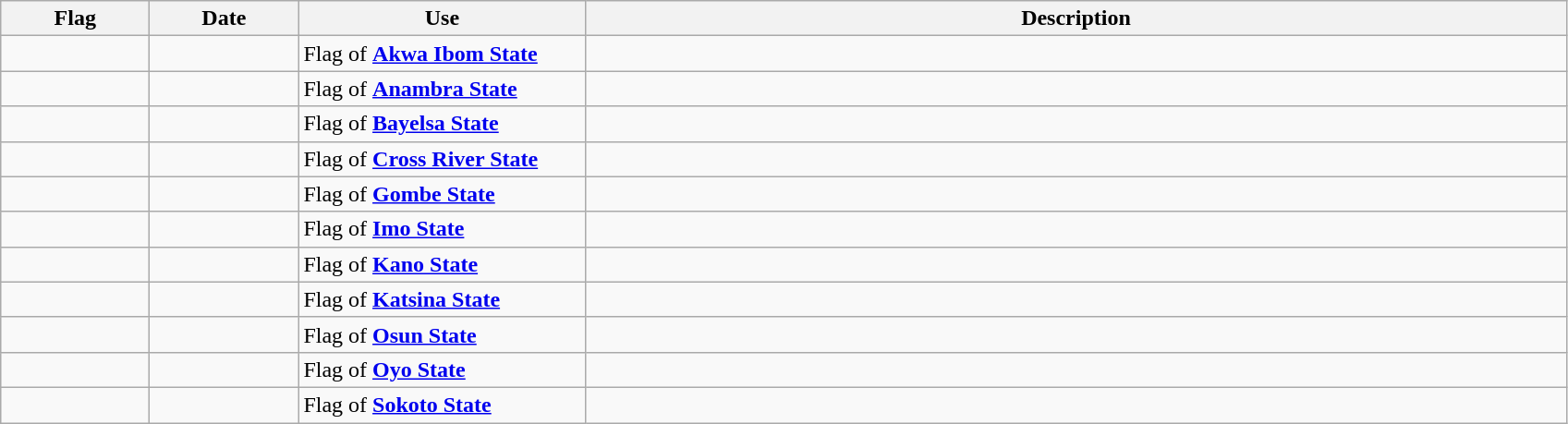<table class="wikitable">
<tr>
<th style="width:100px;">Flag</th>
<th style="width:100px;">Date</th>
<th style="width:200px;">Use</th>
<th style="width:700px;">Description</th>
</tr>
<tr>
<td></td>
<td></td>
<td>Flag of <strong><a href='#'>Akwa Ibom State</a></strong></td>
<td></td>
</tr>
<tr>
<td></td>
<td></td>
<td>Flag of <strong><a href='#'>Anambra State</a></strong></td>
<td></td>
</tr>
<tr>
<td></td>
<td></td>
<td>Flag of <strong><a href='#'>Bayelsa State</a></strong></td>
<td></td>
</tr>
<tr>
<td></td>
<td></td>
<td>Flag of <strong><a href='#'>Cross River State</a></strong></td>
<td></td>
</tr>
<tr>
<td></td>
<td></td>
<td>Flag of <strong><a href='#'>Gombe State</a></strong></td>
<td></td>
</tr>
<tr>
<td></td>
<td></td>
<td>Flag of <strong><a href='#'>Imo State</a></strong></td>
<td></td>
</tr>
<tr>
<td></td>
<td></td>
<td>Flag of <strong><a href='#'>Kano State</a></strong></td>
<td></td>
</tr>
<tr>
<td></td>
<td></td>
<td>Flag of <strong><a href='#'>Katsina State</a></strong></td>
<td></td>
</tr>
<tr>
<td></td>
<td></td>
<td>Flag of <strong><a href='#'>Osun State</a></strong></td>
<td></td>
</tr>
<tr>
<td></td>
<td></td>
<td>Flag of <strong><a href='#'>Oyo State</a></strong></td>
<td></td>
</tr>
<tr>
<td></td>
<td></td>
<td>Flag of <strong><a href='#'>Sokoto State</a></strong></td>
<td></td>
</tr>
</table>
